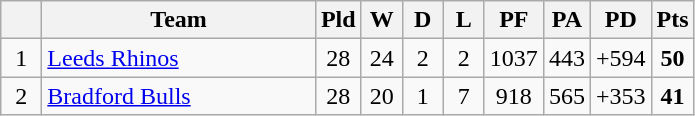<table class="wikitable" style="text-align:center;">
<tr>
<th style="width:20px;" abbr="Position"></th>
<th width=175>Team</th>
<th style="width:20px;" abbr="Played">Pld</th>
<th style="width:20px;" abbr="Won">W</th>
<th style="width:20px;" abbr="Drawn">D</th>
<th style="width:20px;" abbr="Lost">L</th>
<th style="width:20px;" abbr="Points for">PF</th>
<th style="width:20px;" abbr="Points against">PA</th>
<th style="width:20px;" abbr="Points difference">PD</th>
<th style="width:20px;" abbr="Points">Pts</th>
</tr>
<tr>
<td>1</td>
<td style="text-align:left;"> <a href='#'>Leeds Rhinos</a></td>
<td>28</td>
<td>24</td>
<td>2</td>
<td>2</td>
<td>1037</td>
<td>443</td>
<td>+594</td>
<td><strong>50</strong></td>
</tr>
<tr>
<td>2</td>
<td style="text-align:left;"> <a href='#'>Bradford Bulls</a></td>
<td>28</td>
<td>20</td>
<td>1</td>
<td>7</td>
<td>918</td>
<td>565</td>
<td>+353</td>
<td><strong>41</strong></td>
</tr>
</table>
